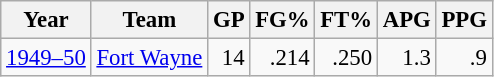<table class="wikitable sortable" style="font-size:95%; text-align:right;">
<tr>
<th>Year</th>
<th>Team</th>
<th>GP</th>
<th>FG%</th>
<th>FT%</th>
<th>APG</th>
<th>PPG</th>
</tr>
<tr>
<td style="text-align:left;"><a href='#'>1949–50</a></td>
<td style="text-align:left;"><a href='#'>Fort Wayne</a></td>
<td>14</td>
<td>.214</td>
<td>.250</td>
<td>1.3</td>
<td>.9</td>
</tr>
</table>
